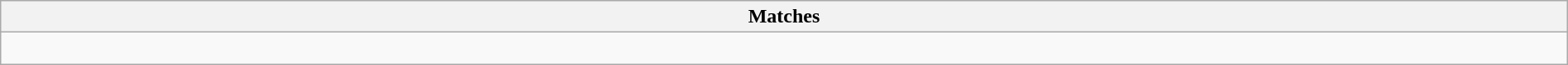<table class="wikitable collapsible collapsed" style="width:100%">
<tr>
<th>Matches</th>
</tr>
<tr>
<td><br>




</td>
</tr>
</table>
